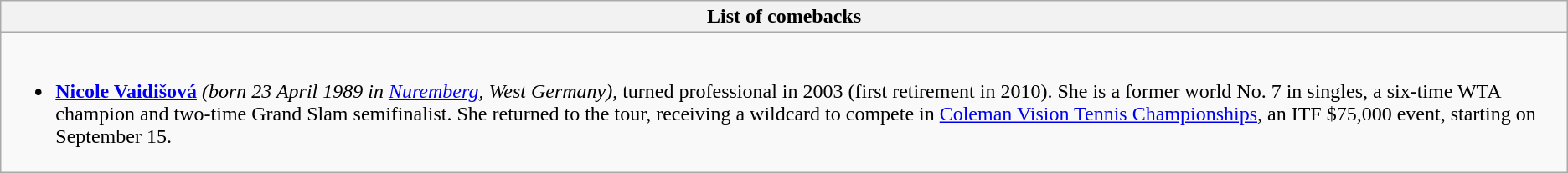<table class="wikitable collapsible collapsed">
<tr>
<th><strong>List of comebacks</strong></th>
</tr>
<tr>
<td><br><ul><li><strong> <a href='#'>Nicole Vaidišová</a></strong> <em>(born 23 April 1989 in <a href='#'>Nuremberg</a>, West Germany)</em>, turned professional in 2003 (first retirement in 2010). She is a former world No. 7 in singles, a six-time WTA champion and two-time Grand Slam semifinalist. She returned to the tour, receiving a wildcard to compete in <a href='#'>Coleman Vision Tennis Championships</a>, an ITF $75,000 event, starting on September 15.</li></ul></td>
</tr>
</table>
